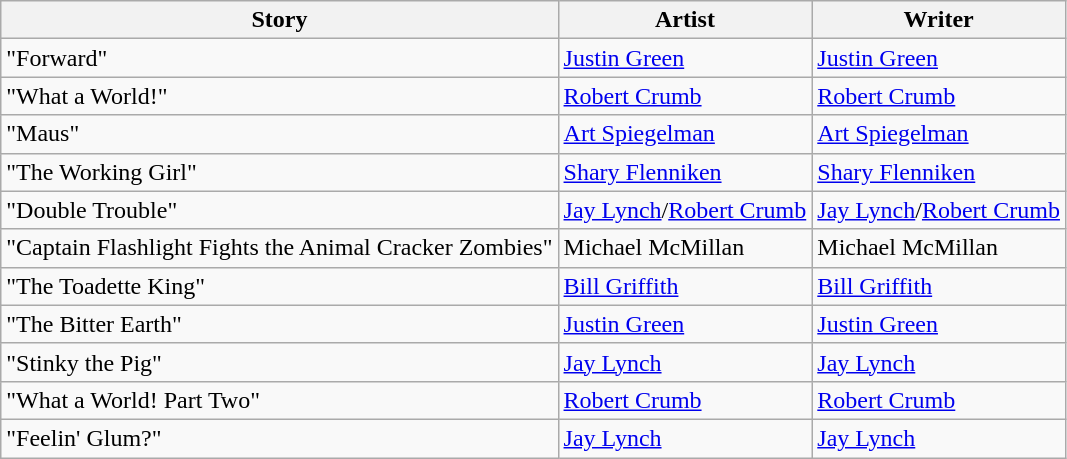<table class="wikitable">
<tr>
<th>Story</th>
<th>Artist</th>
<th>Writer</th>
</tr>
<tr>
<td>"Forward"</td>
<td><a href='#'>Justin Green</a></td>
<td><a href='#'>Justin Green</a></td>
</tr>
<tr>
<td>"What a World!"</td>
<td><a href='#'>Robert Crumb</a></td>
<td><a href='#'>Robert Crumb</a></td>
</tr>
<tr>
<td>"Maus"</td>
<td><a href='#'>Art Spiegelman</a></td>
<td><a href='#'>Art Spiegelman</a></td>
</tr>
<tr>
<td>"The Working Girl"</td>
<td><a href='#'>Shary Flenniken</a></td>
<td><a href='#'>Shary Flenniken</a></td>
</tr>
<tr>
<td>"Double Trouble"</td>
<td><a href='#'>Jay Lynch</a>/<a href='#'>Robert Crumb</a></td>
<td><a href='#'>Jay Lynch</a>/<a href='#'>Robert Crumb</a></td>
</tr>
<tr>
<td>"Captain Flashlight Fights the Animal Cracker Zombies"</td>
<td>Michael McMillan</td>
<td>Michael McMillan</td>
</tr>
<tr>
<td>"The Toadette King"</td>
<td><a href='#'>Bill Griffith</a></td>
<td><a href='#'>Bill Griffith</a></td>
</tr>
<tr>
<td>"The Bitter Earth"</td>
<td><a href='#'>Justin Green</a></td>
<td><a href='#'>Justin Green</a></td>
</tr>
<tr>
<td>"Stinky the Pig"</td>
<td><a href='#'>Jay Lynch</a></td>
<td><a href='#'>Jay Lynch</a></td>
</tr>
<tr>
<td>"What a World! Part Two"</td>
<td><a href='#'>Robert Crumb</a></td>
<td><a href='#'>Robert Crumb</a></td>
</tr>
<tr>
<td>"Feelin' Glum?"</td>
<td><a href='#'>Jay Lynch</a></td>
<td><a href='#'>Jay Lynch</a></td>
</tr>
</table>
